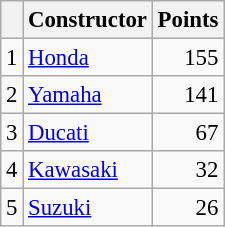<table class="wikitable" style="font-size: 95%;">
<tr>
<th></th>
<th>Constructor</th>
<th>Points</th>
</tr>
<tr>
<td align=center>1</td>
<td> <a href='#'>Honda</a></td>
<td align=right>155</td>
</tr>
<tr>
<td align=center>2</td>
<td> <a href='#'>Yamaha</a></td>
<td align=right>141</td>
</tr>
<tr>
<td align=center>3</td>
<td> <a href='#'>Ducati</a></td>
<td align=right>67</td>
</tr>
<tr>
<td align=center>4</td>
<td> <a href='#'>Kawasaki</a></td>
<td align=right>32</td>
</tr>
<tr>
<td align=center>5</td>
<td> <a href='#'>Suzuki</a></td>
<td align=right>26</td>
</tr>
</table>
